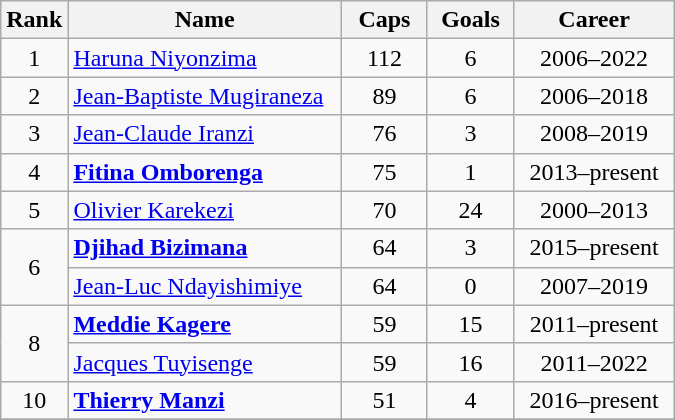<table class="wikitable sortable" style="text-align: center;">
<tr>
<th width=30px>Rank</th>
<th class="unsortable" style="width:175px;">Name</th>
<th width=50px>Caps</th>
<th width=50px>Goals</th>
<th class="unsortable" style="width:100px;">Career</th>
</tr>
<tr>
<td>1</td>
<td align=left><a href='#'>Haruna Niyonzima</a></td>
<td>112</td>
<td>6</td>
<td>2006–2022</td>
</tr>
<tr>
<td>2</td>
<td align=left><a href='#'>Jean-Baptiste Mugiraneza</a></td>
<td>89</td>
<td>6</td>
<td>2006–2018</td>
</tr>
<tr>
<td>3</td>
<td align=left><a href='#'>Jean-Claude Iranzi</a></td>
<td>76</td>
<td>3</td>
<td>2008–2019</td>
</tr>
<tr>
<td>4</td>
<td align=left><strong><a href='#'>Fitina Omborenga</a></strong></td>
<td>75</td>
<td>1</td>
<td>2013–present</td>
</tr>
<tr>
<td>5</td>
<td align=left><a href='#'>Olivier Karekezi</a></td>
<td>70</td>
<td>24</td>
<td>2000–2013</td>
</tr>
<tr>
<td rowspan=2>6</td>
<td align=left><strong><a href='#'>Djihad Bizimana</a></strong></td>
<td>64</td>
<td>3</td>
<td>2015–present</td>
</tr>
<tr>
<td align=left><a href='#'>Jean-Luc Ndayishimiye</a></td>
<td>64</td>
<td>0</td>
<td>2007–2019</td>
</tr>
<tr>
<td rowspan=2>8</td>
<td align=left><strong><a href='#'>Meddie Kagere</a></strong></td>
<td>59</td>
<td>15</td>
<td>2011–present</td>
</tr>
<tr>
<td align=left><a href='#'>Jacques Tuyisenge</a></td>
<td>59</td>
<td>16</td>
<td>2011–2022</td>
</tr>
<tr>
<td>10</td>
<td align=left><strong><a href='#'>Thierry Manzi</a></strong></td>
<td>51</td>
<td>4</td>
<td>2016–present</td>
</tr>
<tr>
</tr>
</table>
